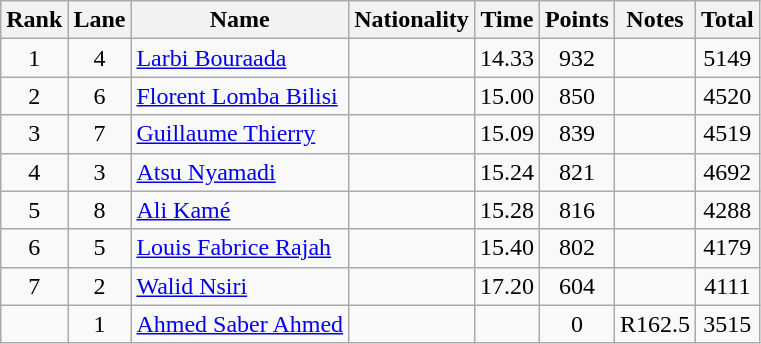<table class="wikitable sortable" style="text-align:center">
<tr>
<th>Rank</th>
<th>Lane</th>
<th>Name</th>
<th>Nationality</th>
<th>Time</th>
<th>Points</th>
<th>Notes</th>
<th>Total</th>
</tr>
<tr>
<td>1</td>
<td>4</td>
<td align="left"><a href='#'>Larbi Bouraada</a></td>
<td align=left></td>
<td>14.33</td>
<td>932</td>
<td></td>
<td>5149</td>
</tr>
<tr>
<td>2</td>
<td>6</td>
<td align="left"><a href='#'>Florent Lomba Bilisi</a></td>
<td align=left></td>
<td>15.00</td>
<td>850</td>
<td></td>
<td>4520</td>
</tr>
<tr>
<td>3</td>
<td>7</td>
<td align="left"><a href='#'>Guillaume Thierry</a></td>
<td align=left></td>
<td>15.09</td>
<td>839</td>
<td></td>
<td>4519</td>
</tr>
<tr>
<td>4</td>
<td>3</td>
<td align="left"><a href='#'>Atsu Nyamadi</a></td>
<td align=left></td>
<td>15.24</td>
<td>821</td>
<td></td>
<td>4692</td>
</tr>
<tr>
<td>5</td>
<td>8</td>
<td align="left"><a href='#'>Ali Kamé</a></td>
<td align=left></td>
<td>15.28</td>
<td>816</td>
<td></td>
<td>4288</td>
</tr>
<tr>
<td>6</td>
<td>5</td>
<td align="left"><a href='#'>Louis Fabrice Rajah</a></td>
<td align=left></td>
<td>15.40</td>
<td>802</td>
<td></td>
<td>4179</td>
</tr>
<tr>
<td>7</td>
<td>2</td>
<td align="left"><a href='#'>Walid Nsiri</a></td>
<td align=left></td>
<td>17.20</td>
<td>604</td>
<td></td>
<td>4111</td>
</tr>
<tr>
<td></td>
<td>1</td>
<td align="left"><a href='#'>Ahmed Saber Ahmed</a></td>
<td align=left></td>
<td></td>
<td>0</td>
<td>R162.5</td>
<td>3515</td>
</tr>
</table>
